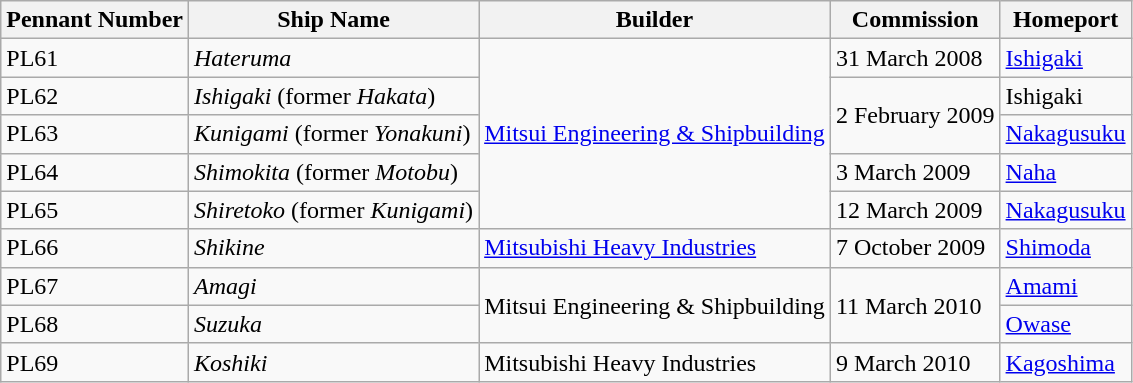<table class="sortable wikitable">
<tr>
<th>Pennant Number</th>
<th>Ship Name</th>
<th>Builder</th>
<th>Commission</th>
<th>Homeport</th>
</tr>
<tr>
<td>PL61</td>
<td><em>Hateruma</em></td>
<td rowspan="5"><a href='#'>Mitsui Engineering & Shipbuilding</a></td>
<td>31 March 2008</td>
<td><a href='#'>Ishigaki</a></td>
</tr>
<tr>
<td>PL62</td>
<td><em>Ishigaki</em> (former <em>Hakata</em>)</td>
<td rowspan="2">2 February 2009</td>
<td>Ishigaki</td>
</tr>
<tr>
<td>PL63</td>
<td><em>Kunigami</em> (former <em>Yonakuni</em>)</td>
<td><a href='#'>Nakagusuku</a></td>
</tr>
<tr>
<td>PL64</td>
<td><em>Shimokita</em> (former <em>Motobu</em>)</td>
<td>3 March 2009</td>
<td><a href='#'>Naha</a></td>
</tr>
<tr>
<td>PL65</td>
<td><em>Shiretoko</em> (former <em>Kunigami</em>)</td>
<td>12 March 2009</td>
<td><a href='#'>Nakagusuku</a></td>
</tr>
<tr>
<td>PL66</td>
<td><em>Shikine</em></td>
<td><a href='#'>Mitsubishi Heavy Industries</a></td>
<td>7 October 2009</td>
<td><a href='#'>Shimoda</a></td>
</tr>
<tr>
<td>PL67</td>
<td><em>Amagi</em></td>
<td rowspan="2">Mitsui Engineering & Shipbuilding</td>
<td rowspan="2">11 March 2010</td>
<td><a href='#'>Amami</a></td>
</tr>
<tr>
<td>PL68</td>
<td><em>Suzuka</em></td>
<td><a href='#'>Owase</a></td>
</tr>
<tr>
<td>PL69</td>
<td><em>Koshiki</em></td>
<td>Mitsubishi Heavy Industries</td>
<td>9 March 2010</td>
<td><a href='#'>Kagoshima</a></td>
</tr>
</table>
